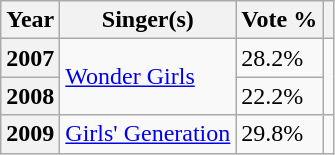<table class="wikitable plainrowheaders sortable">
<tr>
<th scope="col">Year</th>
<th scope="col">Singer(s)</th>
<th scope="col">Vote %</th>
<th scope="col" class="unsortable"></th>
</tr>
<tr>
<th scope="row">2007</th>
<td rowspan="2"><a href='#'>Wonder Girls</a></td>
<td>28.2%</td>
<td rowspan="2"></td>
</tr>
<tr>
<th scope="row">2008</th>
<td>22.2%</td>
</tr>
<tr>
<th scope="row">2009</th>
<td><a href='#'>Girls' Generation</a></td>
<td>29.8%</td>
<td></td>
</tr>
</table>
